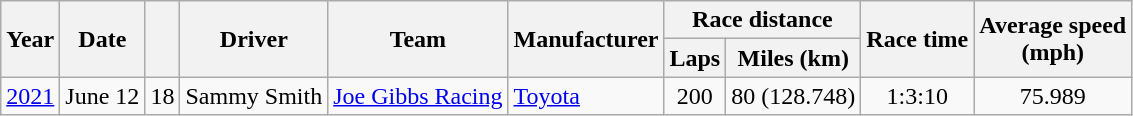<table class=wikitable>
<tr>
<th rowspan=2>Year</th>
<th rowspan=2>Date</th>
<th rowspan=2></th>
<th rowspan=2>Driver</th>
<th rowspan=2>Team</th>
<th rowspan=2>Manufacturer</th>
<th colspan=2>Race distance</th>
<th rowspan=2>Race time</th>
<th rowspan=2>Average speed<br>(mph)</th>
</tr>
<tr>
<th>Laps</th>
<th>Miles (km)</th>
</tr>
<tr>
<td><a href='#'>2021</a></td>
<td>June 12</td>
<td align="center">18</td>
<td>Sammy Smith</td>
<td><a href='#'>Joe Gibbs Racing</a></td>
<td><a href='#'>Toyota</a></td>
<td align="center">200</td>
<td align="center">80 (128.748)</td>
<td align="center">1:3:10</td>
<td align="center">75.989</td>
</tr>
</table>
